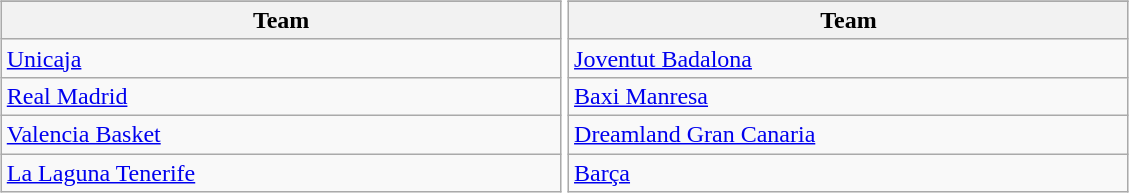<table style="width:60%;">
<tr valign=top>
<td style="width:50%;"><br><table class="wikitable" style="width:100%;">
<tr>
</tr>
<tr>
<th>Team</th>
</tr>
<tr>
<td><a href='#'>Unicaja</a></td>
</tr>
<tr>
<td><a href='#'>Real Madrid</a></td>
</tr>
<tr>
<td><a href='#'>Valencia Basket</a></td>
</tr>
<tr>
<td><a href='#'>La Laguna Tenerife</a></td>
</tr>
</table>
</td>
<td style="width:50%;"><br><table class="wikitable" style="width:100%;">
<tr>
</tr>
<tr>
<th>Team</th>
</tr>
<tr>
<td><a href='#'>Joventut Badalona</a></td>
</tr>
<tr>
<td><a href='#'>Baxi Manresa</a></td>
</tr>
<tr>
<td><a href='#'>Dreamland Gran Canaria</a></td>
</tr>
<tr>
<td><a href='#'>Barça</a></td>
</tr>
</table>
</td>
</tr>
</table>
